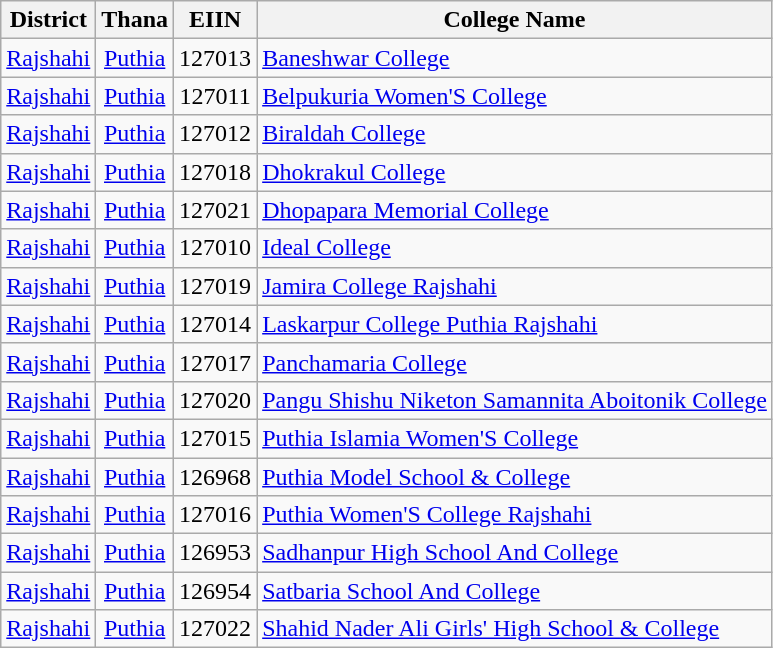<table class="wikitable">
<tr>
<th style="text-align: center;">District</th>
<th style="text-align: center;">Thana</th>
<th style="text-align: center;">EIIN</th>
<th style="text-align: center;">College Name</th>
</tr>
<tr>
<td style="text-align: center;"><a href='#'>Rajshahi</a></td>
<td style="text-align: center;"><a href='#'>Puthia</a></td>
<td style="text-align: center;">127013</td>
<td><a href='#'>Baneshwar College</a></td>
</tr>
<tr>
<td style="text-align: center;"><a href='#'>Rajshahi</a></td>
<td style="text-align: center;"><a href='#'>Puthia</a></td>
<td style="text-align: center;">127011</td>
<td><a href='#'>Belpukuria Women'S College</a></td>
</tr>
<tr>
<td style="text-align: center;"><a href='#'>Rajshahi</a></td>
<td style="text-align: center;"><a href='#'>Puthia</a></td>
<td style="text-align: center;">127012</td>
<td><a href='#'>Biraldah College</a></td>
</tr>
<tr>
<td style="text-align: center;"><a href='#'>Rajshahi</a></td>
<td style="text-align: center;"><a href='#'>Puthia</a></td>
<td style="text-align: center;">127018</td>
<td><a href='#'>Dhokrakul College</a></td>
</tr>
<tr>
<td style="text-align: center;"><a href='#'>Rajshahi</a></td>
<td style="text-align: center;"><a href='#'>Puthia</a></td>
<td style="text-align: center;">127021</td>
<td><a href='#'>Dhopapara Memorial College</a></td>
</tr>
<tr>
<td style="text-align: center;"><a href='#'>Rajshahi</a></td>
<td style="text-align: center;"><a href='#'>Puthia</a></td>
<td style="text-align: center;">127010</td>
<td><a href='#'>Ideal College</a></td>
</tr>
<tr>
<td style="text-align: center;"><a href='#'>Rajshahi</a></td>
<td style="text-align: center;"><a href='#'>Puthia</a></td>
<td style="text-align: center;">127019</td>
<td><a href='#'>Jamira College Rajshahi</a></td>
</tr>
<tr>
<td style="text-align: center;"><a href='#'>Rajshahi</a></td>
<td style="text-align: center;"><a href='#'>Puthia</a></td>
<td style="text-align: center;">127014</td>
<td><a href='#'>Laskarpur College Puthia Rajshahi</a></td>
</tr>
<tr>
<td style="text-align: center;"><a href='#'>Rajshahi</a></td>
<td style="text-align: center;"><a href='#'>Puthia</a></td>
<td style="text-align: center;">127017</td>
<td><a href='#'>Panchamaria College</a></td>
</tr>
<tr>
<td style="text-align: center;"><a href='#'>Rajshahi</a></td>
<td style="text-align: center;"><a href='#'>Puthia</a></td>
<td style="text-align: center;">127020</td>
<td><a href='#'>Pangu Shishu Niketon Samannita Aboitonik College</a></td>
</tr>
<tr>
<td style="text-align: center;"><a href='#'>Rajshahi</a></td>
<td style="text-align: center;"><a href='#'>Puthia</a></td>
<td style="text-align: center;">127015</td>
<td><a href='#'>Puthia Islamia Women'S College</a></td>
</tr>
<tr>
<td style="text-align: center;"><a href='#'>Rajshahi</a></td>
<td style="text-align: center;"><a href='#'>Puthia</a></td>
<td style="text-align: center;">126968</td>
<td><a href='#'>Puthia Model School & College</a></td>
</tr>
<tr>
<td style="text-align: center;"><a href='#'>Rajshahi</a></td>
<td style="text-align: center;"><a href='#'>Puthia</a></td>
<td style="text-align: center;">127016</td>
<td><a href='#'>Puthia Women'S College Rajshahi</a></td>
</tr>
<tr>
<td style="text-align: center;"><a href='#'>Rajshahi</a></td>
<td style="text-align: center;"><a href='#'>Puthia</a></td>
<td style="text-align: center;">126953</td>
<td><a href='#'>Sadhanpur High School And College</a></td>
</tr>
<tr>
<td style="text-align: center;"><a href='#'>Rajshahi</a></td>
<td style="text-align: center;"><a href='#'>Puthia</a></td>
<td style="text-align: center;">126954</td>
<td><a href='#'>Satbaria School And College</a></td>
</tr>
<tr>
<td style="text-align: center;"><a href='#'>Rajshahi</a></td>
<td style="text-align: center;"><a href='#'>Puthia</a></td>
<td style="text-align: center;">127022</td>
<td><a href='#'>Shahid Nader Ali Girls' High School & College</a></td>
</tr>
</table>
